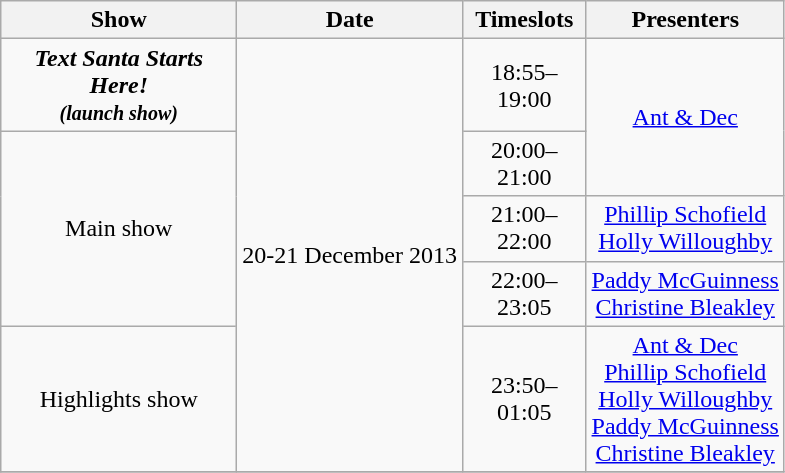<table class="wikitable" style=text-align:center;">
<tr>
<th>Show</th>
<th>Date</th>
<th>Timeslots</th>
<th>Presenters</th>
</tr>
<tr>
<td style="width:150px;"><strong><em>Text Santa Starts Here!<em><br><small>(launch show)</small><strong></td>
<td rowspan=5>20-21 December 2013</td>
<td style="width:75px;">18:55–19:00</td>
<td rowspan=2><a href='#'>Ant & Dec</a></td>
</tr>
<tr>
<td rowspan=3></strong>Main show<strong></td>
<td>20:00–21:00</td>
</tr>
<tr>
<td>21:00–22:00</td>
<td><a href='#'>Phillip Schofield</a><br><a href='#'>Holly Willoughby</a></td>
</tr>
<tr>
<td>22:00–23:05</td>
<td><a href='#'>Paddy McGuinness</a><br><a href='#'>Christine Bleakley</a></td>
</tr>
<tr>
<td></strong>Highlights show<strong></td>
<td>23:50–01:05</td>
<td><a href='#'>Ant & Dec</a><br><a href='#'>Phillip Schofield</a><br><a href='#'>Holly Willoughby</a><br><a href='#'>Paddy McGuinness</a><br><a href='#'>Christine Bleakley</a></td>
</tr>
<tr>
</tr>
</table>
